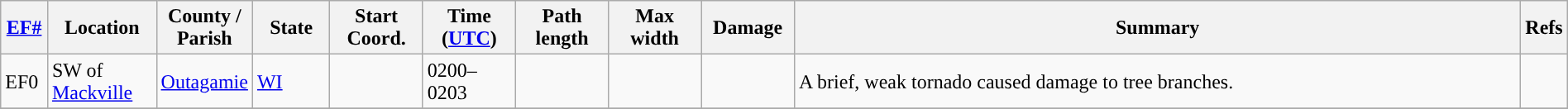<table class="wikitable sortable" style="width:100%;">
<tr>
<th scope="col" width="3%" align="center"><a href='#'>EF#</a></th>
<th scope="col" width="7%" align="center" class="unsortable">Location</th>
<th scope="col" width="6%" align="center" class="unsortable">County / Parish</th>
<th scope="col" width="5%" align="center">State</th>
<th scope="col" width="6%" align="center">Start Coord.</th>
<th scope="col" width="6%" align="center">Time (<a href='#'>UTC</a>)</th>
<th scope="col" width="6%" align="center">Path length</th>
<th scope="col" width="6%" align="center">Max width</th>
<th scope="col" width="6%" align="center">Damage</th>
<th scope="col" width="48%" class="unsortable" align="center">Summary</th>
<th scope="col" width="48%" class="unsortable" align="center">Refs</th>
</tr>
<tr>
<td>EF0</td>
<td>SW of <a href='#'>Mackville</a></td>
<td><a href='#'>Outagamie</a></td>
<td><a href='#'>WI</a></td>
<td></td>
<td>0200–0203</td>
<td></td>
<td></td>
<td></td>
<td>A brief, weak tornado caused damage to tree branches.</td>
<td></td>
</tr>
<tr>
</tr>
</table>
